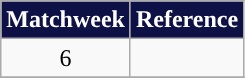<table class=wikitable>
<tr>
<th style="background:#0E1145; color:#FFFFFF;">Matchweek</th>
<th style="background:#0E1145; color:#FFFFFF;">Reference</th>
</tr>
<tr>
<td align=center>6</td>
<td align=center></td>
</tr>
<tr>
</tr>
</table>
